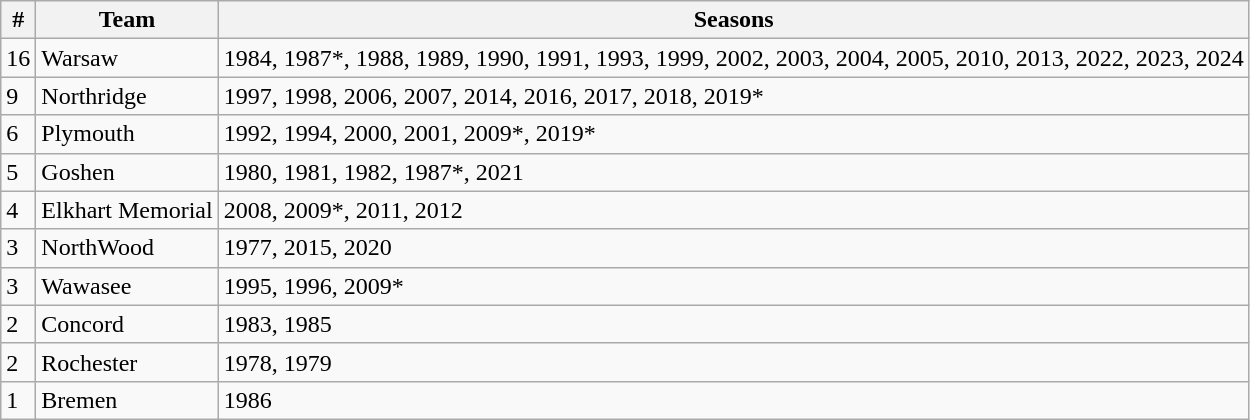<table class="wikitable" style=>
<tr>
<th>#</th>
<th>Team</th>
<th>Seasons</th>
</tr>
<tr>
<td>16</td>
<td>Warsaw</td>
<td>1984, 1987*, 1988, 1989, 1990, 1991, 1993, 1999, 2002, 2003, 2004, 2005, 2010, 2013, 2022, 2023, 2024</td>
</tr>
<tr>
<td>9</td>
<td>Northridge</td>
<td>1997, 1998, 2006, 2007, 2014, 2016, 2017, 2018, 2019*</td>
</tr>
<tr>
<td>6</td>
<td>Plymouth</td>
<td>1992, 1994, 2000, 2001, 2009*, 2019*</td>
</tr>
<tr>
<td>5</td>
<td>Goshen</td>
<td>1980, 1981, 1982, 1987*, 2021</td>
</tr>
<tr>
<td>4</td>
<td>Elkhart Memorial</td>
<td>2008, 2009*, 2011, 2012</td>
</tr>
<tr>
<td>3</td>
<td>NorthWood</td>
<td>1977, 2015, 2020</td>
</tr>
<tr>
<td>3</td>
<td>Wawasee</td>
<td>1995, 1996, 2009*</td>
</tr>
<tr>
<td>2</td>
<td>Concord</td>
<td>1983, 1985</td>
</tr>
<tr>
<td>2</td>
<td>Rochester</td>
<td>1978, 1979</td>
</tr>
<tr>
<td>1</td>
<td>Bremen</td>
<td>1986</td>
</tr>
</table>
